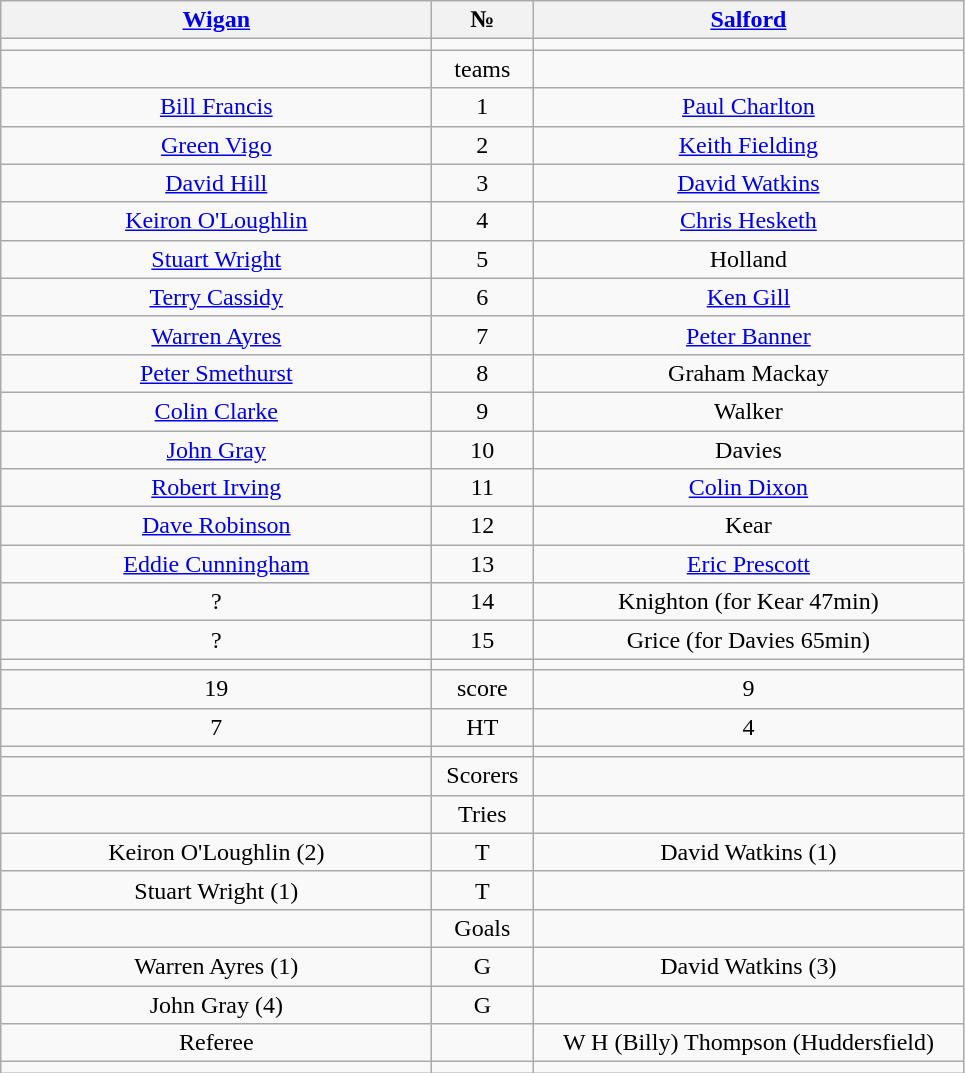<table class="wikitable" style="text-align:center;">
<tr>
<th width=280 abbr=winner><a href='#'>Wigan</a></th>
<th width=60 abbr="Number">№</th>
<th width=280 abbr=runner-up><a href='#'>Salford</a></th>
</tr>
<tr>
<td></td>
<td></td>
<td></td>
</tr>
<tr>
<td></td>
<td>teams</td>
<td></td>
</tr>
<tr>
<td><a href='#'>Bill Francis</a></td>
<td>1</td>
<td><a href='#'>Paul Charlton</a></td>
</tr>
<tr>
<td><a href='#'>Green Vigo</a></td>
<td>2</td>
<td><a href='#'>Keith Fielding</a></td>
</tr>
<tr>
<td><a href='#'>David Hill</a></td>
<td>3</td>
<td><a href='#'>David Watkins</a></td>
</tr>
<tr>
<td><a href='#'>Keiron O'Loughlin</a></td>
<td>4</td>
<td><a href='#'>Chris Hesketh</a></td>
</tr>
<tr>
<td><a href='#'>Stuart Wright</a></td>
<td>5</td>
<td>Holland</td>
</tr>
<tr>
<td><a href='#'>Terry Cassidy</a></td>
<td>6</td>
<td><a href='#'>Ken Gill</a></td>
</tr>
<tr>
<td><a href='#'>Warren Ayres</a></td>
<td>7</td>
<td><a href='#'>Peter Banner</a></td>
</tr>
<tr>
<td><a href='#'>Peter Smethurst</a></td>
<td>8</td>
<td>Graham Mackay</td>
</tr>
<tr>
<td><a href='#'>Colin Clarke</a></td>
<td>9</td>
<td>Walker</td>
</tr>
<tr>
<td><a href='#'>John Gray</a></td>
<td>10</td>
<td>Davies</td>
</tr>
<tr>
<td><a href='#'>Robert Irving</a></td>
<td>11</td>
<td><a href='#'>Colin Dixon</a></td>
</tr>
<tr>
<td><a href='#'>Dave Robinson</a></td>
<td>12</td>
<td>Kear</td>
</tr>
<tr>
<td><a href='#'>Eddie Cunningham</a></td>
<td>13</td>
<td><a href='#'>Eric Prescott</a></td>
</tr>
<tr>
<td>?</td>
<td>14</td>
<td>Knighton (for Kear 47min)</td>
</tr>
<tr>
<td>?</td>
<td>15</td>
<td>Grice (for Davies 65min)</td>
</tr>
<tr>
<td></td>
<td></td>
<td></td>
</tr>
<tr>
<td>19</td>
<td>score</td>
<td>9</td>
</tr>
<tr>
<td>7</td>
<td>HT</td>
<td>4</td>
</tr>
<tr>
<td></td>
<td></td>
<td></td>
</tr>
<tr>
<td></td>
<td>Scorers</td>
<td></td>
</tr>
<tr>
<td></td>
<td>Tries</td>
<td></td>
</tr>
<tr>
<td>Keiron O'Loughlin (2)</td>
<td>T</td>
<td>David Watkins (1)</td>
</tr>
<tr>
<td>Stuart Wright (1)</td>
<td>T</td>
<td></td>
</tr>
<tr>
<td></td>
<td>Goals</td>
<td></td>
</tr>
<tr>
<td>Warren Ayres (1)</td>
<td>G</td>
<td>David Watkins (3)</td>
</tr>
<tr>
<td>John Gray (4)</td>
<td>G</td>
<td></td>
</tr>
<tr>
<td>Referee</td>
<td></td>
<td>W H (Billy) Thompson (Huddersfield)</td>
</tr>
<tr>
<td></td>
<td></td>
<td></td>
</tr>
</table>
